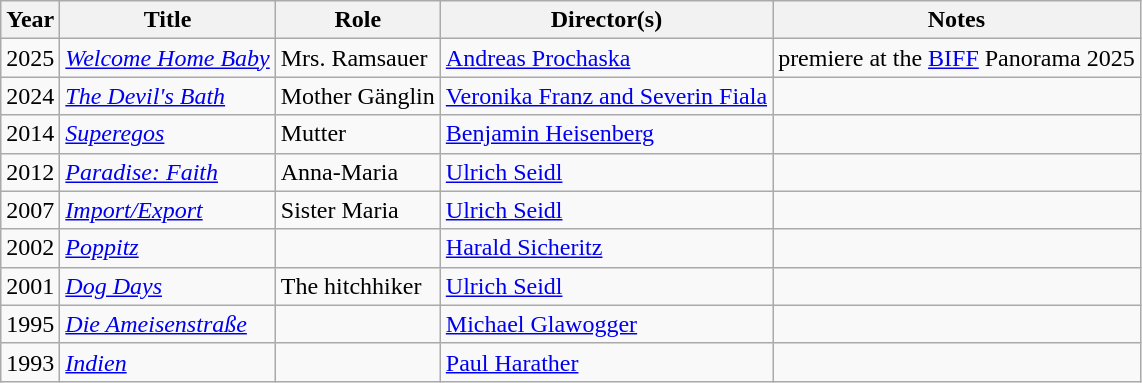<table class="wikitable sortable">
<tr>
<th>Year</th>
<th>Title</th>
<th>Role</th>
<th>Director(s)</th>
<th class="unsortable">Notes</th>
</tr>
<tr>
<td>2025</td>
<td><em><a href='#'>Welcome Home Baby</a></em></td>
<td>Mrs. Ramsauer</td>
<td><a href='#'>Andreas Prochaska</a></td>
<td>premiere at the <a href='#'>BIFF</a> Panorama 2025</td>
</tr>
<tr>
<td>2024</td>
<td><em><a href='#'>The Devil's Bath</a></em></td>
<td>Mother Gänglin</td>
<td><a href='#'>Veronika Franz and Severin Fiala</a></td>
<td></td>
</tr>
<tr>
<td>2014</td>
<td><em><a href='#'>Superegos</a></em></td>
<td>Mutter</td>
<td><a href='#'>Benjamin Heisenberg</a></td>
<td></td>
</tr>
<tr>
<td>2012</td>
<td><em><a href='#'>Paradise: Faith</a></em></td>
<td>Anna-Maria</td>
<td><a href='#'>Ulrich Seidl</a></td>
<td></td>
</tr>
<tr>
<td>2007</td>
<td><em><a href='#'>Import/Export</a></em></td>
<td>Sister Maria</td>
<td><a href='#'>Ulrich Seidl</a></td>
<td></td>
</tr>
<tr>
<td>2002</td>
<td><em><a href='#'>Poppitz</a></em></td>
<td></td>
<td><a href='#'>Harald Sicheritz</a></td>
<td></td>
</tr>
<tr>
<td>2001</td>
<td><em><a href='#'>Dog Days</a></em></td>
<td>The hitchhiker</td>
<td><a href='#'>Ulrich Seidl</a></td>
<td></td>
</tr>
<tr>
<td>1995</td>
<td><em><a href='#'>Die Ameisenstraße</a></em></td>
<td></td>
<td><a href='#'>Michael Glawogger</a></td>
<td></td>
</tr>
<tr>
<td>1993</td>
<td><em><a href='#'>Indien</a></em></td>
<td></td>
<td><a href='#'>Paul Harather</a></td>
<td></td>
</tr>
</table>
